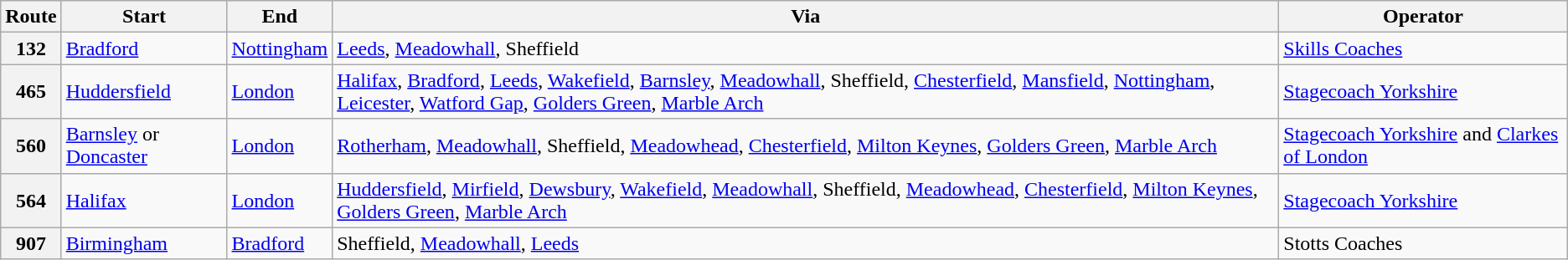<table class="wikitable">
<tr>
<th><strong>Route</strong></th>
<th><strong>Start</strong></th>
<th><strong>End</strong></th>
<th><strong>Via</strong></th>
<th><strong>Operator</strong></th>
</tr>
<tr>
<th>132</th>
<td><a href='#'>Bradford</a></td>
<td><a href='#'>Nottingham</a></td>
<td><a href='#'>Leeds</a>, <a href='#'>Meadowhall</a>, Sheffield</td>
<td><a href='#'>Skills Coaches</a></td>
</tr>
<tr>
<th>465</th>
<td><a href='#'>Huddersfield</a></td>
<td><a href='#'>London</a></td>
<td><a href='#'>Halifax</a>, <a href='#'>Bradford</a>, <a href='#'>Leeds</a>, <a href='#'>Wakefield</a>, <a href='#'>Barnsley</a>, <a href='#'>Meadowhall</a>, Sheffield, <a href='#'>Chesterfield</a>, <a href='#'>Mansfield</a>, <a href='#'>Nottingham</a>, <a href='#'>Leicester</a>, <a href='#'>Watford Gap</a>, <a href='#'>Golders Green</a>, <a href='#'>Marble Arch</a></td>
<td><a href='#'>Stagecoach Yorkshire</a></td>
</tr>
<tr>
<th>560</th>
<td><a href='#'>Barnsley</a> or <a href='#'>Doncaster</a></td>
<td><a href='#'>London</a></td>
<td><a href='#'>Rotherham</a>, <a href='#'>Meadowhall</a>, Sheffield, <a href='#'>Meadowhead</a>, <a href='#'>Chesterfield</a>, <a href='#'>Milton Keynes</a>, <a href='#'>Golders Green</a>, <a href='#'>Marble Arch</a></td>
<td><a href='#'>Stagecoach Yorkshire</a> and <a href='#'>Clarkes of London</a></td>
</tr>
<tr>
<th>564</th>
<td><a href='#'>Halifax</a></td>
<td><a href='#'>London</a></td>
<td><a href='#'>Huddersfield</a>, <a href='#'>Mirfield</a>, <a href='#'>Dewsbury</a>, <a href='#'>Wakefield</a>, <a href='#'>Meadowhall</a>, Sheffield, <a href='#'>Meadowhead</a>, <a href='#'>Chesterfield</a>, <a href='#'>Milton Keynes</a>, <a href='#'>Golders Green</a>, <a href='#'>Marble Arch</a></td>
<td><a href='#'>Stagecoach Yorkshire</a></td>
</tr>
<tr>
<th>907</th>
<td><a href='#'>Birmingham</a></td>
<td><a href='#'>Bradford</a></td>
<td>Sheffield, <a href='#'>Meadowhall</a>, <a href='#'>Leeds</a></td>
<td>Stotts Coaches</td>
</tr>
</table>
